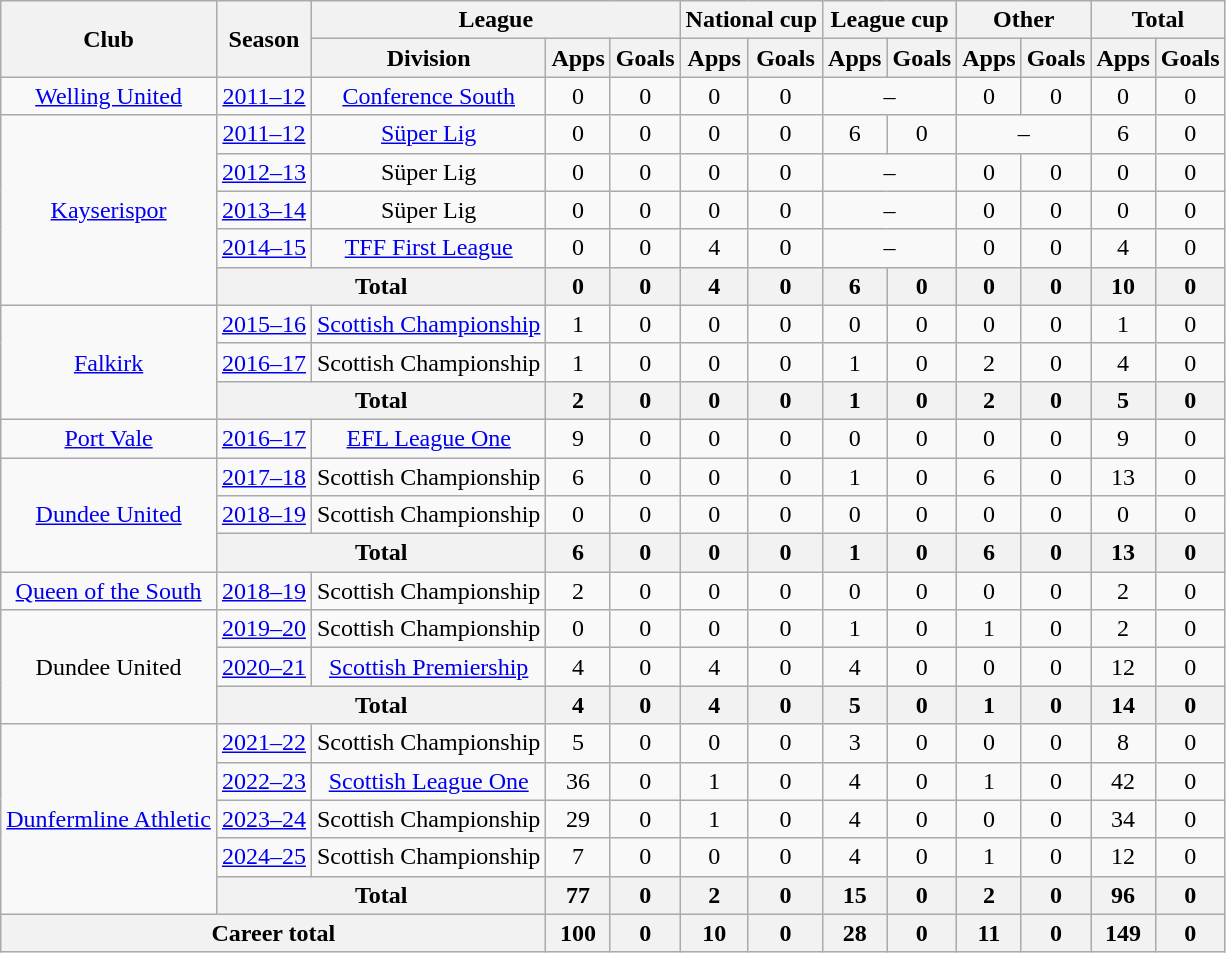<table class="wikitable" style="text-align:center">
<tr>
<th rowspan="2">Club</th>
<th rowspan="2">Season</th>
<th colspan="3">League</th>
<th colspan="2">National cup</th>
<th colspan="2">League cup</th>
<th colspan="2">Other</th>
<th colspan="2">Total</th>
</tr>
<tr>
<th>Division</th>
<th>Apps</th>
<th>Goals</th>
<th>Apps</th>
<th>Goals</th>
<th>Apps</th>
<th>Goals</th>
<th>Apps</th>
<th>Goals</th>
<th>Apps</th>
<th>Goals</th>
</tr>
<tr>
<td><a href='#'>Welling United</a></td>
<td><a href='#'>2011–12</a></td>
<td><a href='#'>Conference South</a></td>
<td>0</td>
<td>0</td>
<td>0</td>
<td>0</td>
<td colspan="2">–</td>
<td>0</td>
<td>0</td>
<td>0</td>
<td>0</td>
</tr>
<tr>
<td rowspan=5><a href='#'>Kayserispor</a></td>
<td><a href='#'>2011–12</a></td>
<td><a href='#'>Süper Lig</a></td>
<td>0</td>
<td>0</td>
<td>0</td>
<td>0</td>
<td>6</td>
<td>0</td>
<td colspan="2">–</td>
<td>6</td>
<td>0</td>
</tr>
<tr>
<td><a href='#'>2012–13</a></td>
<td>Süper Lig</td>
<td>0</td>
<td>0</td>
<td>0</td>
<td>0</td>
<td colspan="2">–</td>
<td>0</td>
<td>0</td>
<td>0</td>
<td>0</td>
</tr>
<tr>
<td><a href='#'>2013–14</a></td>
<td>Süper Lig</td>
<td>0</td>
<td>0</td>
<td>0</td>
<td>0</td>
<td colspan="2">–</td>
<td>0</td>
<td>0</td>
<td>0</td>
<td>0</td>
</tr>
<tr>
<td><a href='#'>2014–15</a></td>
<td><a href='#'>TFF First League</a></td>
<td>0</td>
<td>0</td>
<td>4</td>
<td>0</td>
<td colspan="2">–</td>
<td>0</td>
<td>0</td>
<td>4</td>
<td>0</td>
</tr>
<tr>
<th colspan="2">Total</th>
<th>0</th>
<th>0</th>
<th>4</th>
<th>0</th>
<th>6</th>
<th>0</th>
<th>0</th>
<th>0</th>
<th>10</th>
<th>0</th>
</tr>
<tr>
<td rowspan=3><a href='#'>Falkirk</a></td>
<td><a href='#'>2015–16</a></td>
<td><a href='#'>Scottish Championship</a></td>
<td>1</td>
<td>0</td>
<td>0</td>
<td>0</td>
<td>0</td>
<td>0</td>
<td>0</td>
<td>0</td>
<td>1</td>
<td>0</td>
</tr>
<tr>
<td><a href='#'>2016–17</a></td>
<td>Scottish Championship</td>
<td>1</td>
<td>0</td>
<td>0</td>
<td>0</td>
<td>1</td>
<td>0</td>
<td>2</td>
<td>0</td>
<td>4</td>
<td>0</td>
</tr>
<tr>
<th colspan="2">Total</th>
<th>2</th>
<th>0</th>
<th>0</th>
<th>0</th>
<th>1</th>
<th>0</th>
<th>2</th>
<th>0</th>
<th>5</th>
<th>0</th>
</tr>
<tr>
<td><a href='#'>Port Vale</a></td>
<td><a href='#'>2016–17</a></td>
<td><a href='#'>EFL League One</a></td>
<td>9</td>
<td>0</td>
<td>0</td>
<td>0</td>
<td>0</td>
<td>0</td>
<td>0</td>
<td>0</td>
<td>9</td>
<td>0</td>
</tr>
<tr>
<td rowspan=3><a href='#'>Dundee United</a></td>
<td><a href='#'>2017–18</a></td>
<td>Scottish Championship</td>
<td>6</td>
<td>0</td>
<td>0</td>
<td>0</td>
<td>1</td>
<td>0</td>
<td>6</td>
<td>0</td>
<td>13</td>
<td>0</td>
</tr>
<tr>
<td><a href='#'>2018–19</a></td>
<td>Scottish Championship</td>
<td>0</td>
<td>0</td>
<td>0</td>
<td>0</td>
<td>0</td>
<td>0</td>
<td>0</td>
<td>0</td>
<td>0</td>
<td>0</td>
</tr>
<tr>
<th colspan="2">Total</th>
<th>6</th>
<th>0</th>
<th>0</th>
<th>0</th>
<th>1</th>
<th>0</th>
<th>6</th>
<th>0</th>
<th>13</th>
<th>0</th>
</tr>
<tr>
<td><a href='#'>Queen of the South</a></td>
<td><a href='#'>2018–19</a></td>
<td>Scottish Championship</td>
<td>2</td>
<td>0</td>
<td>0</td>
<td>0</td>
<td>0</td>
<td>0</td>
<td>0</td>
<td>0</td>
<td>2</td>
<td>0</td>
</tr>
<tr>
<td rowspan=3>Dundee United</td>
<td><a href='#'>2019–20</a></td>
<td>Scottish Championship</td>
<td>0</td>
<td>0</td>
<td>0</td>
<td>0</td>
<td>1</td>
<td>0</td>
<td>1</td>
<td>0</td>
<td>2</td>
<td>0</td>
</tr>
<tr>
<td><a href='#'>2020–21</a></td>
<td><a href='#'>Scottish Premiership</a></td>
<td>4</td>
<td>0</td>
<td>4</td>
<td>0</td>
<td>4</td>
<td>0</td>
<td>0</td>
<td>0</td>
<td>12</td>
<td>0</td>
</tr>
<tr>
<th colspan="2">Total</th>
<th>4</th>
<th>0</th>
<th>4</th>
<th>0</th>
<th>5</th>
<th>0</th>
<th>1</th>
<th>0</th>
<th>14</th>
<th>0</th>
</tr>
<tr>
<td rowspan=5><a href='#'>Dunfermline Athletic</a></td>
<td><a href='#'>2021–22</a></td>
<td>Scottish Championship</td>
<td>5</td>
<td>0</td>
<td>0</td>
<td>0</td>
<td>3</td>
<td>0</td>
<td>0</td>
<td>0</td>
<td>8</td>
<td>0</td>
</tr>
<tr>
<td><a href='#'>2022–23</a></td>
<td><a href='#'>Scottish League One</a></td>
<td>36</td>
<td>0</td>
<td>1</td>
<td>0</td>
<td>4</td>
<td>0</td>
<td>1</td>
<td>0</td>
<td>42</td>
<td>0</td>
</tr>
<tr>
<td><a href='#'>2023–24</a></td>
<td>Scottish Championship</td>
<td>29</td>
<td>0</td>
<td>1</td>
<td>0</td>
<td>4</td>
<td>0</td>
<td>0</td>
<td>0</td>
<td>34</td>
<td>0</td>
</tr>
<tr>
<td><a href='#'>2024–25</a></td>
<td>Scottish Championship</td>
<td>7</td>
<td>0</td>
<td>0</td>
<td>0</td>
<td>4</td>
<td>0</td>
<td>1</td>
<td>0</td>
<td>12</td>
<td>0</td>
</tr>
<tr>
<th colspan="2">Total</th>
<th>77</th>
<th>0</th>
<th>2</th>
<th>0</th>
<th>15</th>
<th>0</th>
<th>2</th>
<th>0</th>
<th>96</th>
<th>0</th>
</tr>
<tr>
<th colspan="3">Career total</th>
<th>100</th>
<th>0</th>
<th>10</th>
<th>0</th>
<th>28</th>
<th>0</th>
<th>11</th>
<th>0</th>
<th>149</th>
<th>0</th>
</tr>
</table>
